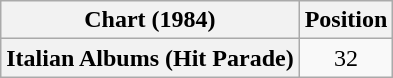<table class="wikitable plainrowheaders" style="text-align:center">
<tr>
<th scope="col">Chart (1984)</th>
<th scope="col">Position</th>
</tr>
<tr>
<th scope="row">Italian Albums (Hit Parade)</th>
<td>32</td>
</tr>
</table>
